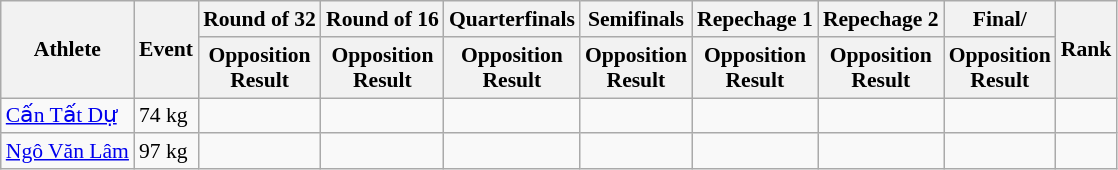<table class=wikitable style="text-align:center; font-size:90%">
<tr>
<th rowspan=2>Athlete</th>
<th rowspan=2>Event</th>
<th>Round of 32</th>
<th>Round of 16</th>
<th>Quarterfinals</th>
<th>Semifinals</th>
<th>Repechage 1</th>
<th>Repechage 2</th>
<th>Final/</th>
<th rowspan=2>Rank</th>
</tr>
<tr>
<th>Opposition<br>Result</th>
<th>Opposition<br>Result</th>
<th>Opposition<br>Result</th>
<th>Opposition<br>Result</th>
<th>Opposition<br>Result</th>
<th>Opposition<br>Result</th>
<th>Opposition<br>Result</th>
</tr>
<tr>
<td align="left"><a href='#'>Cấn Tất Dự</a></td>
<td align="left">74 kg</td>
<td></td>
<td></td>
<td></td>
<td></td>
<td></td>
<td></td>
<td></td>
<td></td>
</tr>
<tr>
<td align="left"><a href='#'>Ngô Văn Lâm</a></td>
<td align="left">97 kg</td>
<td></td>
<td></td>
<td></td>
<td></td>
<td></td>
<td></td>
<td></td>
<td></td>
</tr>
</table>
